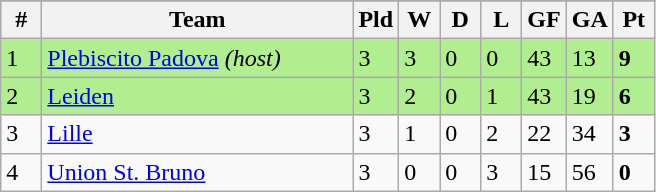<table class=wikitable>
<tr align=center>
</tr>
<tr>
<th width=20>#</th>
<th width=200>Team</th>
<th width=20>Pld</th>
<th width=20>W</th>
<th width=20>D</th>
<th width=20>L</th>
<th width=20>GF</th>
<th width=20>GA</th>
<th width=20>Pt</th>
</tr>
<tr bgcolor=B0EE90>
<td>1</td>
<td align="left"> <a href='#'>Plebiscito Padova</a> <em>(host)</em></td>
<td>3</td>
<td>3</td>
<td>0</td>
<td>0</td>
<td>43</td>
<td>13</td>
<td><strong>9</strong></td>
</tr>
<tr bgcolor=B0EE90>
<td>2</td>
<td align="left"> <a href='#'>Leiden</a></td>
<td>3</td>
<td>2</td>
<td>0</td>
<td>1</td>
<td>43</td>
<td>19</td>
<td><strong>6</strong></td>
</tr>
<tr bgcolor=>
<td>3</td>
<td align="left"> <a href='#'>Lille</a></td>
<td>3</td>
<td>1</td>
<td>0</td>
<td>2</td>
<td>22</td>
<td>34</td>
<td><strong>3</strong></td>
</tr>
<tr bgcolor=>
<td>4</td>
<td align="left"> <a href='#'>Union St. Bruno</a></td>
<td>3</td>
<td>0</td>
<td>0</td>
<td>3</td>
<td>15</td>
<td>56</td>
<td><strong>0</strong></td>
</tr>
</table>
